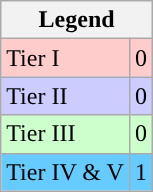<table class="wikitable sortable mw-collapsible mw-collapsed">
<tr>
<th colspan=2>Legend</th>
</tr>
<tr style="background:#ffcccc;">
<td>Tier I</td>
<td align="center">0</td>
</tr>
<tr style="background:#ccccff;">
<td>Tier II</td>
<td align="center">0</td>
</tr>
<tr style="background:#ccffcc;">
<td>Tier III</td>
<td align="center">0</td>
</tr>
<tr style="background:#66ccff">
<td>Tier IV & V</td>
<td align="center">1</td>
</tr>
</table>
